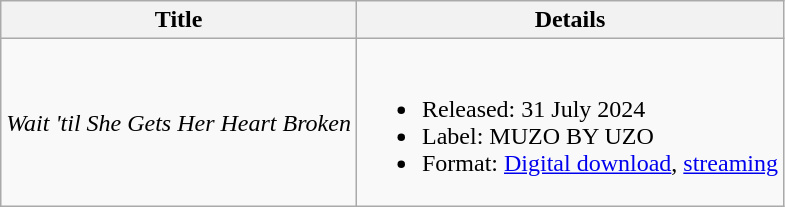<table class="wikitable">
<tr>
<th>Title</th>
<th>Details</th>
</tr>
<tr>
<td><em>Wait 'til She Gets Her Heart Broken</em></td>
<td><br><ul><li>Released: 31 July 2024</li><li>Label: MUZO BY UZO</li><li>Format: <a href='#'>Digital download</a>, <a href='#'>streaming</a></li></ul></td>
</tr>
</table>
